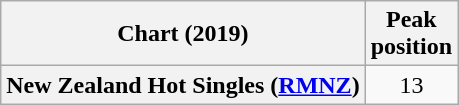<table class="wikitable plainrowheaders" style="text-align:center">
<tr>
<th scope="col">Chart (2019)</th>
<th scope="col">Peak<br>position</th>
</tr>
<tr>
<th scope="row">New Zealand Hot Singles (<a href='#'>RMNZ</a>)</th>
<td>13</td>
</tr>
</table>
